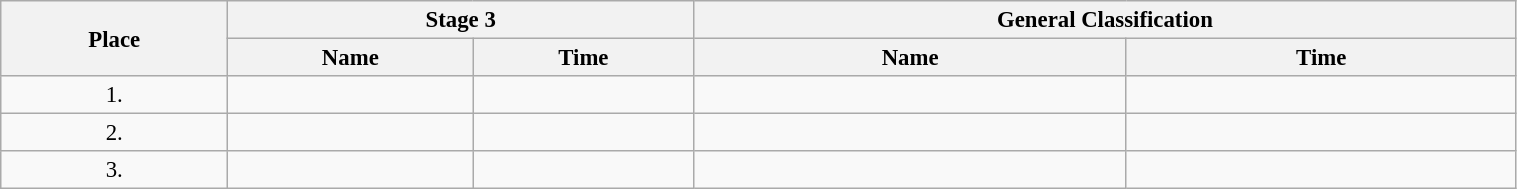<table class=wikitable style="font-size:95%" width="80%">
<tr>
<th rowspan="2">Place</th>
<th colspan="2">Stage 3</th>
<th colspan="2">General Classification</th>
</tr>
<tr>
<th>Name</th>
<th>Time</th>
<th>Name</th>
<th>Time</th>
</tr>
<tr>
<td align="center">1.</td>
<td></td>
<td></td>
<td></td>
<td></td>
</tr>
<tr>
<td align="center">2.</td>
<td></td>
<td></td>
<td></td>
<td></td>
</tr>
<tr>
<td align="center">3.</td>
<td></td>
<td></td>
<td></td>
<td></td>
</tr>
</table>
